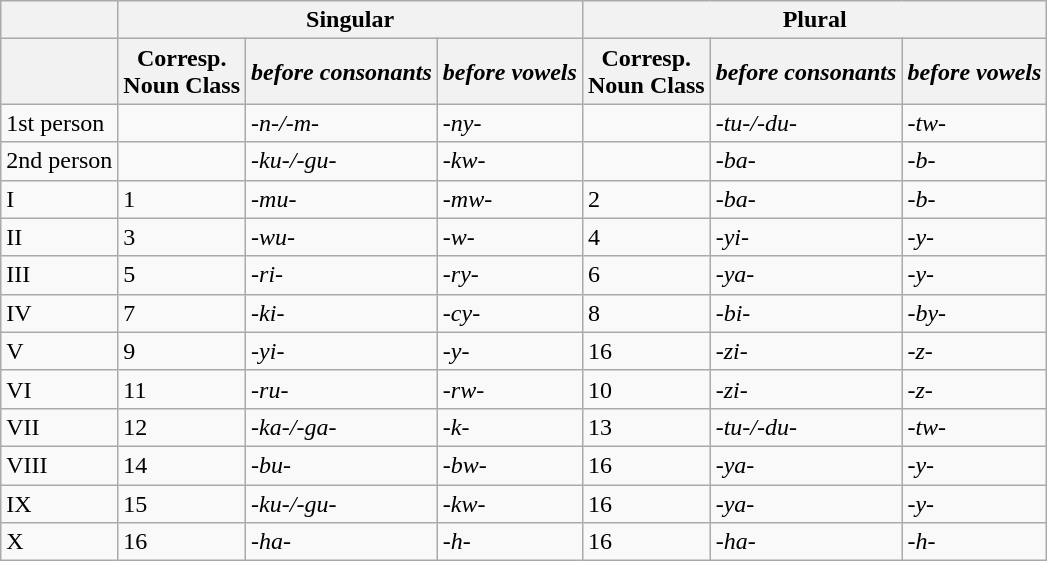<table class="wikitable">
<tr>
<th></th>
<th colspan=3>Singular</th>
<th colspan=3>Plural</th>
</tr>
<tr>
<th></th>
<th>Corresp.<br>Noun Class</th>
<th><em>before consonants</em></th>
<th><em>before vowels</em></th>
<th>Corresp.<br>Noun Class</th>
<th><em>before consonants</em></th>
<th><em>before vowels</em></th>
</tr>
<tr>
<td>1st person</td>
<td></td>
<td><em>-n-/-m-</em></td>
<td><em>-ny-</em></td>
<td></td>
<td><em>-tu-/-du-</em></td>
<td><em>-tw-</em></td>
</tr>
<tr>
<td>2nd person</td>
<td></td>
<td><em>-ku-/-gu-</em></td>
<td><em>-kw-</em></td>
<td></td>
<td><em>-ba-</em></td>
<td><em>-b-</em></td>
</tr>
<tr>
<td>I</td>
<td>1</td>
<td><em>-mu-</em></td>
<td><em>-mw-</em></td>
<td>2</td>
<td><em>-ba-</em></td>
<td><em>-b-</em></td>
</tr>
<tr>
<td>II</td>
<td>3</td>
<td><em>-wu-</em></td>
<td><em>-w-</em></td>
<td>4</td>
<td><em>-yi-</em></td>
<td><em>-y-</em></td>
</tr>
<tr>
<td>III</td>
<td>5</td>
<td><em>-ri-</em></td>
<td><em>-ry-</em></td>
<td>6</td>
<td><em>-ya-</em></td>
<td><em>-y-</em></td>
</tr>
<tr>
<td>IV</td>
<td>7</td>
<td><em>-ki-</em></td>
<td><em>-cy-</em></td>
<td>8</td>
<td><em>-bi-</em></td>
<td><em>-by-</em></td>
</tr>
<tr>
<td>V</td>
<td>9</td>
<td><em>-yi-</em></td>
<td><em>-y-</em></td>
<td>16</td>
<td><em>-zi-</em></td>
<td><em>-z-</em></td>
</tr>
<tr>
<td>VI</td>
<td>11</td>
<td><em>-ru-</em></td>
<td><em>-rw-</em></td>
<td>10</td>
<td><em>-zi-</em></td>
<td><em>-z-</em></td>
</tr>
<tr>
<td>VII</td>
<td>12</td>
<td><em>-ka-/-ga-</em></td>
<td><em>-k-</em></td>
<td>13</td>
<td><em>-tu-/-du-</em></td>
<td><em>-tw-</em></td>
</tr>
<tr>
<td>VIII</td>
<td>14</td>
<td><em>-bu-</em></td>
<td><em>-bw-</em></td>
<td>16</td>
<td><em>-ya-</em></td>
<td><em>-y-</em></td>
</tr>
<tr>
<td>IX</td>
<td>15</td>
<td><em>-ku-/-gu-</em></td>
<td><em>-kw-</em></td>
<td>16</td>
<td><em>-ya-</em></td>
<td><em>-y-</em></td>
</tr>
<tr>
<td>X</td>
<td>16</td>
<td><em>-ha-</em></td>
<td><em>-h-</em></td>
<td>16</td>
<td><em>-ha-</em></td>
<td><em>-h-</em></td>
</tr>
</table>
